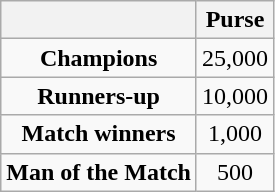<table class="wikitable" style="text-align:center;">
<tr>
<th></th>
<th>Purse</th>
</tr>
<tr>
<td><strong>Champions</strong></td>
<td> 25,000</td>
</tr>
<tr>
<td><strong>Runners-up</strong></td>
<td> 10,000</td>
</tr>
<tr>
<td><strong>Match winners</strong></td>
<td> 1,000</td>
</tr>
<tr>
<td><strong>Man of the Match</strong></td>
<td> 500</td>
</tr>
</table>
